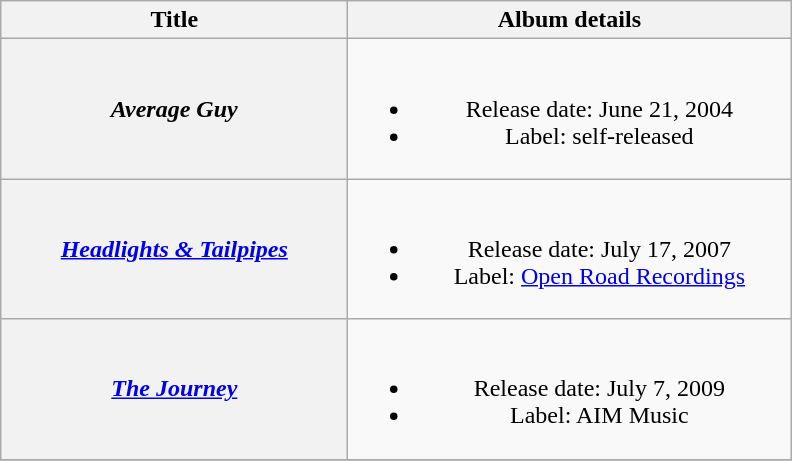<table class="wikitable plainrowheaders" style="text-align:center;">
<tr>
<th style="width:14em;">Title</th>
<th style="width:18em;">Album details</th>
</tr>
<tr>
<th scope="row"><em>Average Guy</em></th>
<td><br><ul><li>Release date: June 21, 2004</li><li>Label: self-released</li></ul></td>
</tr>
<tr>
<th scope="row"><em><a href='#'>Headlights & Tailpipes</a></em></th>
<td><br><ul><li>Release date: July 17, 2007</li><li>Label: <a href='#'>Open Road Recordings</a></li></ul></td>
</tr>
<tr>
<th scope="row"><em><a href='#'>The Journey</a></em></th>
<td><br><ul><li>Release date: July 7, 2009</li><li>Label: AIM Music</li></ul></td>
</tr>
<tr>
</tr>
</table>
